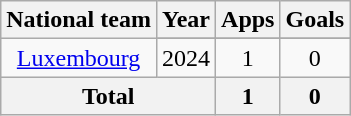<table class="wikitable" style="text-align:center">
<tr>
<th>National team</th>
<th>Year</th>
<th>Apps</th>
<th>Goals</th>
</tr>
<tr>
<td rowspan=2><a href='#'>Luxembourg</a></td>
</tr>
<tr>
<td>2024</td>
<td>1</td>
<td>0</td>
</tr>
<tr>
<th colspan=2>Total</th>
<th>1</th>
<th>0</th>
</tr>
</table>
